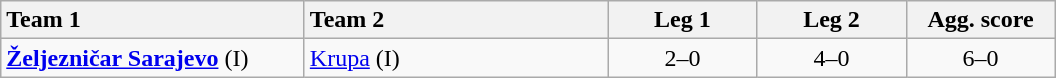<table class="wikitable">
<tr>
<th style="width:195px; text-align:left">Team 1</th>
<th style="width:195px; text-align:left">Team 2</th>
<th style="width:92px; text-align:center">Leg 1</th>
<th style="width:92px; text-align:center">Leg 2</th>
<th style="width:92px; text-align:center">Agg. score</th>
</tr>
<tr>
<td><strong><a href='#'>Željezničar Sarajevo</a></strong> (I)</td>
<td><a href='#'>Krupa</a> (I)</td>
<td style="text-align:center">2–0</td>
<td style="text-align:center">4–0</td>
<td style="text-align:center">6–0</td>
</tr>
</table>
